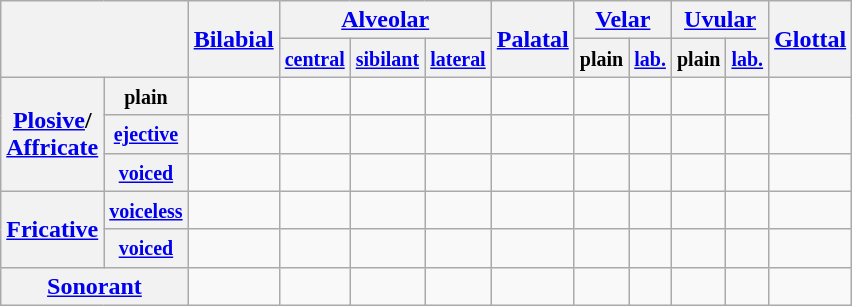<table class="wikitable" style="text-align: center;">
<tr>
<th rowspan="2" colspan="2"></th>
<th rowspan="2"><a href='#'>Bilabial</a></th>
<th colspan="3"><a href='#'>Alveolar</a></th>
<th rowspan="2"><a href='#'>Palatal</a></th>
<th colspan="2"><a href='#'>Velar</a></th>
<th colspan="2"><a href='#'>Uvular</a></th>
<th rowspan="2"><a href='#'>Glottal</a></th>
</tr>
<tr>
<th><small><a href='#'>central</a></small></th>
<th><small><a href='#'>sibilant</a></small></th>
<th><small><a href='#'>lateral</a></small></th>
<th><small>plain</small></th>
<th><small><a href='#'>lab.</a></small></th>
<th><small>plain</small></th>
<th><small><a href='#'>lab.</a></small></th>
</tr>
<tr>
<th rowspan="3"><a href='#'>Plosive</a>/<br><a href='#'>Affricate</a></th>
<th><small>plain</small></th>
<td></td>
<td></td>
<td></td>
<td></td>
<td></td>
<td></td>
<td></td>
<td></td>
<td></td>
<td rowspan="2"></td>
</tr>
<tr>
<th><small><a href='#'>ejective</a></small></th>
<td></td>
<td></td>
<td></td>
<td></td>
<td></td>
<td></td>
<td></td>
<td></td>
<td></td>
</tr>
<tr>
<th><small><a href='#'>voiced</a></small></th>
<td></td>
<td></td>
<td></td>
<td></td>
<td></td>
<td></td>
<td></td>
<td></td>
<td></td>
<td></td>
</tr>
<tr>
<th rowspan="2"><a href='#'>Fricative</a></th>
<th><small><a href='#'>voiceless</a></small></th>
<td></td>
<td></td>
<td></td>
<td></td>
<td></td>
<td></td>
<td></td>
<td></td>
<td></td>
<td></td>
</tr>
<tr>
<th><small><a href='#'>voiced</a></small></th>
<td></td>
<td></td>
<td></td>
<td></td>
<td></td>
<td></td>
<td></td>
<td></td>
<td></td>
<td></td>
</tr>
<tr>
<th colspan="2"><a href='#'>Sonorant</a></th>
<td></td>
<td></td>
<td></td>
<td></td>
<td></td>
<td></td>
<td></td>
<td></td>
<td></td>
<td></td>
</tr>
</table>
